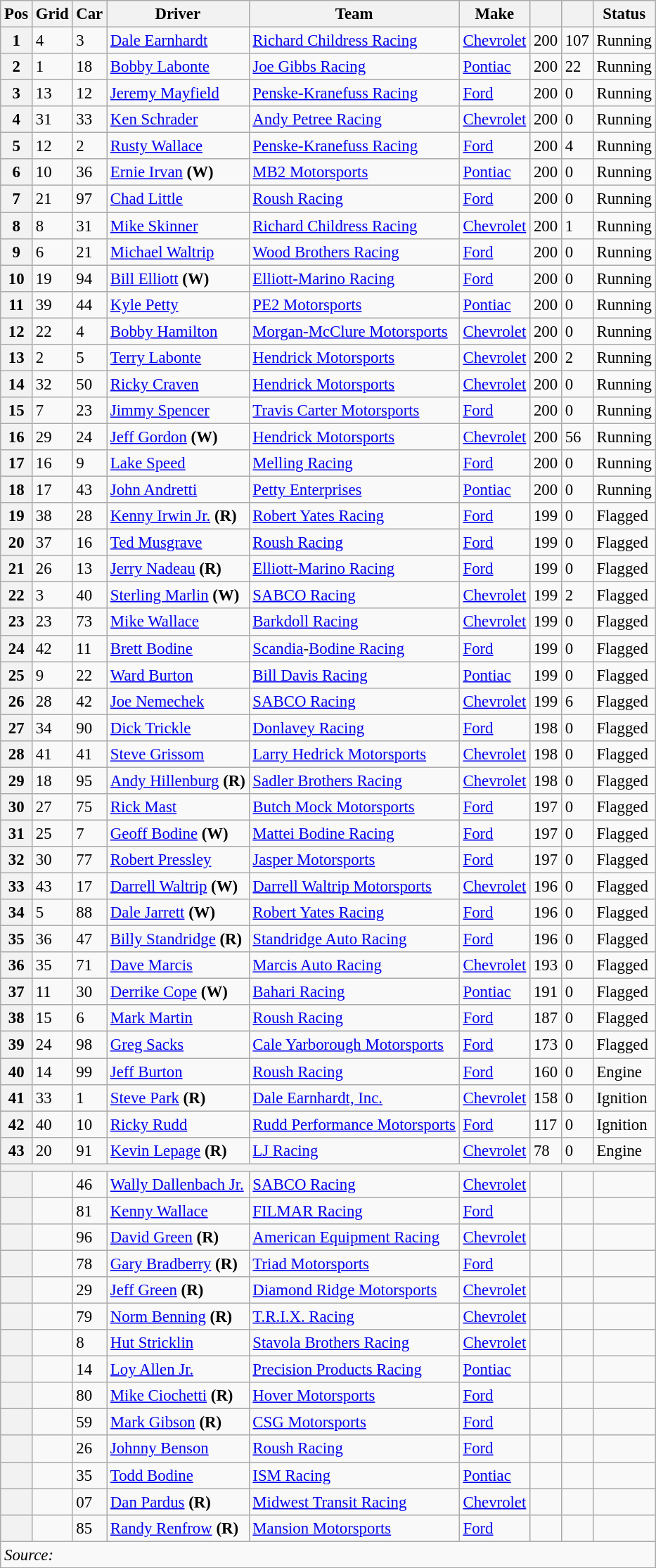<table class="sortable wikitable" style="font-size:95%">
<tr>
<th>Pos</th>
<th>Grid</th>
<th>Car</th>
<th>Driver</th>
<th>Team</th>
<th>Make</th>
<th></th>
<th></th>
<th>Status</th>
</tr>
<tr>
<th>1</th>
<td>4</td>
<td>3</td>
<td><a href='#'>Dale Earnhardt</a></td>
<td><a href='#'>Richard Childress Racing</a></td>
<td><a href='#'>Chevrolet</a></td>
<td>200</td>
<td>107</td>
<td>Running</td>
</tr>
<tr>
<th>2</th>
<td>1</td>
<td>18</td>
<td><a href='#'>Bobby Labonte</a></td>
<td><a href='#'>Joe Gibbs Racing</a></td>
<td><a href='#'>Pontiac</a></td>
<td>200</td>
<td>22</td>
<td>Running</td>
</tr>
<tr>
<th>3</th>
<td>13</td>
<td>12</td>
<td><a href='#'>Jeremy Mayfield</a></td>
<td><a href='#'>Penske-Kranefuss Racing</a></td>
<td><a href='#'>Ford</a></td>
<td>200</td>
<td>0</td>
<td>Running</td>
</tr>
<tr>
<th>4</th>
<td>31</td>
<td>33</td>
<td><a href='#'>Ken Schrader</a></td>
<td><a href='#'>Andy Petree Racing</a></td>
<td><a href='#'>Chevrolet</a></td>
<td>200</td>
<td>0</td>
<td>Running</td>
</tr>
<tr>
<th>5</th>
<td>12</td>
<td>2</td>
<td><a href='#'>Rusty Wallace</a></td>
<td><a href='#'>Penske-Kranefuss Racing</a></td>
<td><a href='#'>Ford</a></td>
<td>200</td>
<td>4</td>
<td>Running</td>
</tr>
<tr>
<th>6</th>
<td>10</td>
<td>36</td>
<td><a href='#'>Ernie Irvan</a> <strong>(W)</strong></td>
<td><a href='#'>MB2 Motorsports</a></td>
<td><a href='#'>Pontiac</a></td>
<td>200</td>
<td>0</td>
<td>Running</td>
</tr>
<tr>
<th>7</th>
<td>21</td>
<td>97</td>
<td><a href='#'>Chad Little</a></td>
<td><a href='#'>Roush Racing</a></td>
<td><a href='#'>Ford</a></td>
<td>200</td>
<td>0</td>
<td>Running</td>
</tr>
<tr>
<th>8</th>
<td>8</td>
<td>31</td>
<td><a href='#'>Mike Skinner</a></td>
<td><a href='#'>Richard Childress Racing</a></td>
<td><a href='#'>Chevrolet</a></td>
<td>200</td>
<td>1</td>
<td>Running</td>
</tr>
<tr>
<th>9</th>
<td>6</td>
<td>21</td>
<td><a href='#'>Michael Waltrip</a></td>
<td><a href='#'>Wood Brothers Racing</a></td>
<td><a href='#'>Ford</a></td>
<td>200</td>
<td>0</td>
<td>Running</td>
</tr>
<tr>
<th>10</th>
<td>19</td>
<td>94</td>
<td><a href='#'>Bill Elliott</a> <strong>(W)</strong></td>
<td><a href='#'>Elliott-Marino Racing</a></td>
<td><a href='#'>Ford</a></td>
<td>200</td>
<td>0</td>
<td>Running</td>
</tr>
<tr>
<th>11</th>
<td>39</td>
<td>44</td>
<td><a href='#'>Kyle Petty</a></td>
<td><a href='#'>PE2 Motorsports</a></td>
<td><a href='#'>Pontiac</a></td>
<td>200</td>
<td>0</td>
<td>Running</td>
</tr>
<tr>
<th>12</th>
<td>22</td>
<td>4</td>
<td><a href='#'>Bobby Hamilton</a></td>
<td><a href='#'>Morgan-McClure Motorsports</a></td>
<td><a href='#'>Chevrolet</a></td>
<td>200</td>
<td>0</td>
<td>Running</td>
</tr>
<tr>
<th>13</th>
<td>2</td>
<td>5</td>
<td><a href='#'>Terry Labonte</a></td>
<td><a href='#'>Hendrick Motorsports</a></td>
<td><a href='#'>Chevrolet</a></td>
<td>200</td>
<td>2</td>
<td>Running</td>
</tr>
<tr>
<th>14</th>
<td>32</td>
<td>50</td>
<td><a href='#'>Ricky Craven</a></td>
<td><a href='#'>Hendrick Motorsports</a></td>
<td><a href='#'>Chevrolet</a></td>
<td>200</td>
<td>0</td>
<td>Running</td>
</tr>
<tr>
<th>15</th>
<td>7</td>
<td>23</td>
<td><a href='#'>Jimmy Spencer</a></td>
<td><a href='#'>Travis Carter Motorsports</a></td>
<td><a href='#'>Ford</a></td>
<td>200</td>
<td>0</td>
<td>Running</td>
</tr>
<tr>
<th>16</th>
<td>29</td>
<td>24</td>
<td><a href='#'>Jeff Gordon</a> <strong>(W)</strong></td>
<td><a href='#'>Hendrick Motorsports</a></td>
<td><a href='#'>Chevrolet</a></td>
<td>200</td>
<td>56</td>
<td>Running</td>
</tr>
<tr>
<th>17</th>
<td>16</td>
<td>9</td>
<td><a href='#'>Lake Speed</a></td>
<td><a href='#'>Melling Racing</a></td>
<td><a href='#'>Ford</a></td>
<td>200</td>
<td>0</td>
<td>Running</td>
</tr>
<tr>
<th>18</th>
<td>17</td>
<td>43</td>
<td><a href='#'>John Andretti</a></td>
<td><a href='#'>Petty Enterprises</a></td>
<td><a href='#'>Pontiac</a></td>
<td>200</td>
<td>0</td>
<td>Running</td>
</tr>
<tr>
<th>19</th>
<td>38</td>
<td>28</td>
<td><a href='#'>Kenny Irwin Jr.</a> <strong>(R)</strong></td>
<td><a href='#'>Robert Yates Racing</a></td>
<td><a href='#'>Ford</a></td>
<td>199</td>
<td>0</td>
<td>Flagged</td>
</tr>
<tr>
<th>20</th>
<td>37</td>
<td>16</td>
<td><a href='#'>Ted Musgrave</a></td>
<td><a href='#'>Roush Racing</a></td>
<td><a href='#'>Ford</a></td>
<td>199</td>
<td>0</td>
<td>Flagged</td>
</tr>
<tr>
<th>21</th>
<td>26</td>
<td>13</td>
<td><a href='#'>Jerry Nadeau</a> <strong>(R)</strong></td>
<td><a href='#'>Elliott-Marino Racing</a></td>
<td><a href='#'>Ford</a></td>
<td>199</td>
<td>0</td>
<td>Flagged</td>
</tr>
<tr>
<th>22</th>
<td>3</td>
<td>40</td>
<td><a href='#'>Sterling Marlin</a> <strong>(W)</strong></td>
<td><a href='#'>SABCO Racing</a></td>
<td><a href='#'>Chevrolet</a></td>
<td>199</td>
<td>2</td>
<td>Flagged</td>
</tr>
<tr>
<th>23</th>
<td>23</td>
<td>73</td>
<td><a href='#'>Mike Wallace</a></td>
<td><a href='#'>Barkdoll Racing</a></td>
<td><a href='#'>Chevrolet</a></td>
<td>199</td>
<td>0</td>
<td>Flagged</td>
</tr>
<tr>
<th>24</th>
<td>42</td>
<td>11</td>
<td><a href='#'>Brett Bodine</a></td>
<td><a href='#'>Scandia</a>-<a href='#'>Bodine Racing</a></td>
<td><a href='#'>Ford</a></td>
<td>199</td>
<td>0</td>
<td>Flagged</td>
</tr>
<tr>
<th>25</th>
<td>9</td>
<td>22</td>
<td><a href='#'>Ward Burton</a></td>
<td><a href='#'>Bill Davis Racing</a></td>
<td><a href='#'>Pontiac</a></td>
<td>199</td>
<td>0</td>
<td>Flagged</td>
</tr>
<tr>
<th>26</th>
<td>28</td>
<td>42</td>
<td><a href='#'>Joe Nemechek</a></td>
<td><a href='#'>SABCO Racing</a></td>
<td><a href='#'>Chevrolet</a></td>
<td>199</td>
<td>6</td>
<td>Flagged</td>
</tr>
<tr>
<th>27</th>
<td>34</td>
<td>90</td>
<td><a href='#'>Dick Trickle</a></td>
<td><a href='#'>Donlavey Racing</a></td>
<td><a href='#'>Ford</a></td>
<td>198</td>
<td>0</td>
<td>Flagged</td>
</tr>
<tr>
<th>28</th>
<td>41</td>
<td>41</td>
<td><a href='#'>Steve Grissom</a></td>
<td><a href='#'>Larry Hedrick Motorsports</a></td>
<td><a href='#'>Chevrolet</a></td>
<td>198</td>
<td>0</td>
<td>Flagged</td>
</tr>
<tr>
<th>29</th>
<td>18</td>
<td>95</td>
<td><a href='#'>Andy Hillenburg</a> <strong>(R)</strong></td>
<td><a href='#'>Sadler Brothers Racing</a></td>
<td><a href='#'>Chevrolet</a></td>
<td>198</td>
<td>0</td>
<td>Flagged</td>
</tr>
<tr>
<th>30</th>
<td>27</td>
<td>75</td>
<td><a href='#'>Rick Mast</a></td>
<td><a href='#'>Butch Mock Motorsports</a></td>
<td><a href='#'>Ford</a></td>
<td>197</td>
<td>0</td>
<td>Flagged</td>
</tr>
<tr>
<th>31</th>
<td>25</td>
<td>7</td>
<td><a href='#'>Geoff Bodine</a> <strong>(W)</strong></td>
<td><a href='#'>Mattei Bodine Racing</a></td>
<td><a href='#'>Ford</a></td>
<td>197</td>
<td>0</td>
<td>Flagged</td>
</tr>
<tr>
<th>32</th>
<td>30</td>
<td>77</td>
<td><a href='#'>Robert Pressley</a></td>
<td><a href='#'>Jasper Motorsports</a></td>
<td><a href='#'>Ford</a></td>
<td>197</td>
<td>0</td>
<td>Flagged</td>
</tr>
<tr>
<th>33</th>
<td>43</td>
<td>17</td>
<td><a href='#'>Darrell Waltrip</a> <strong>(W)</strong></td>
<td><a href='#'>Darrell Waltrip Motorsports</a></td>
<td><a href='#'>Chevrolet</a></td>
<td>196</td>
<td>0</td>
<td>Flagged</td>
</tr>
<tr>
<th>34</th>
<td>5</td>
<td>88</td>
<td><a href='#'>Dale Jarrett</a> <strong>(W)</strong></td>
<td><a href='#'>Robert Yates Racing</a></td>
<td><a href='#'>Ford</a></td>
<td>196</td>
<td>0</td>
<td>Flagged</td>
</tr>
<tr>
<th>35</th>
<td>36</td>
<td>47</td>
<td><a href='#'>Billy Standridge</a> <strong>(R)</strong></td>
<td><a href='#'>Standridge Auto Racing</a></td>
<td><a href='#'>Ford</a></td>
<td>196</td>
<td>0</td>
<td>Flagged</td>
</tr>
<tr>
<th>36</th>
<td>35</td>
<td>71</td>
<td><a href='#'>Dave Marcis</a></td>
<td><a href='#'>Marcis Auto Racing</a></td>
<td><a href='#'>Chevrolet</a></td>
<td>193</td>
<td>0</td>
<td>Flagged</td>
</tr>
<tr>
<th>37</th>
<td>11</td>
<td>30</td>
<td><a href='#'>Derrike Cope</a> <strong>(W)</strong></td>
<td><a href='#'>Bahari Racing</a></td>
<td><a href='#'>Pontiac</a></td>
<td>191</td>
<td>0</td>
<td>Flagged</td>
</tr>
<tr>
<th>38</th>
<td>15</td>
<td>6</td>
<td><a href='#'>Mark Martin</a></td>
<td><a href='#'>Roush Racing</a></td>
<td><a href='#'>Ford</a></td>
<td>187</td>
<td>0</td>
<td>Flagged</td>
</tr>
<tr>
<th>39</th>
<td>24</td>
<td>98</td>
<td><a href='#'>Greg Sacks</a></td>
<td><a href='#'>Cale Yarborough Motorsports</a></td>
<td><a href='#'>Ford</a></td>
<td>173</td>
<td>0</td>
<td>Flagged</td>
</tr>
<tr>
<th>40</th>
<td>14</td>
<td>99</td>
<td><a href='#'>Jeff Burton</a></td>
<td><a href='#'>Roush Racing</a></td>
<td><a href='#'>Ford</a></td>
<td>160</td>
<td>0</td>
<td>Engine</td>
</tr>
<tr>
<th>41</th>
<td>33</td>
<td>1</td>
<td><a href='#'>Steve Park</a> <strong>(R)</strong></td>
<td><a href='#'>Dale Earnhardt, Inc.</a></td>
<td><a href='#'>Chevrolet</a></td>
<td>158</td>
<td>0</td>
<td>Ignition</td>
</tr>
<tr>
<th>42</th>
<td>40</td>
<td>10</td>
<td><a href='#'>Ricky Rudd</a></td>
<td><a href='#'>Rudd Performance Motorsports</a></td>
<td><a href='#'>Ford</a></td>
<td>117</td>
<td>0</td>
<td>Ignition</td>
</tr>
<tr>
<th>43</th>
<td>20</td>
<td>91</td>
<td><a href='#'>Kevin Lepage</a> <strong>(R)</strong></td>
<td><a href='#'>LJ Racing</a></td>
<td><a href='#'>Chevrolet</a></td>
<td>78</td>
<td>0</td>
<td>Engine</td>
</tr>
<tr>
<th colspan="10"></th>
</tr>
<tr>
<th></th>
<td></td>
<td>46</td>
<td><a href='#'>Wally Dallenbach Jr.</a></td>
<td><a href='#'>SABCO Racing</a></td>
<td><a href='#'>Chevrolet</a></td>
<td></td>
<td></td>
<td></td>
</tr>
<tr>
<th></th>
<td></td>
<td>81</td>
<td><a href='#'>Kenny Wallace</a></td>
<td><a href='#'>FILMAR Racing</a></td>
<td><a href='#'>Ford</a></td>
<td></td>
<td></td>
<td></td>
</tr>
<tr>
<th></th>
<td></td>
<td>96</td>
<td><a href='#'>David Green</a> <strong>(R)</strong></td>
<td><a href='#'>American Equipment Racing</a></td>
<td><a href='#'>Chevrolet</a></td>
<td></td>
<td></td>
<td></td>
</tr>
<tr>
<th></th>
<td></td>
<td>78</td>
<td><a href='#'>Gary Bradberry</a> <strong>(R)</strong></td>
<td><a href='#'>Triad Motorsports</a></td>
<td><a href='#'>Ford</a></td>
<td></td>
<td></td>
<td></td>
</tr>
<tr>
<th></th>
<td></td>
<td>29</td>
<td><a href='#'>Jeff Green</a> <strong>(R)</strong></td>
<td><a href='#'>Diamond Ridge Motorsports</a></td>
<td><a href='#'>Chevrolet</a></td>
<td></td>
<td></td>
<td></td>
</tr>
<tr>
<th></th>
<td></td>
<td>79</td>
<td><a href='#'>Norm Benning</a> <strong>(R)</strong></td>
<td><a href='#'>T.R.I.X. Racing</a></td>
<td><a href='#'>Chevrolet</a></td>
<td></td>
<td></td>
<td></td>
</tr>
<tr>
<th></th>
<td></td>
<td>8</td>
<td><a href='#'>Hut Stricklin</a></td>
<td><a href='#'>Stavola Brothers Racing</a></td>
<td><a href='#'>Chevrolet</a></td>
<td></td>
<td></td>
<td></td>
</tr>
<tr>
<th></th>
<td></td>
<td>14</td>
<td><a href='#'>Loy Allen Jr.</a></td>
<td><a href='#'>Precision Products Racing</a></td>
<td><a href='#'>Pontiac</a></td>
<td></td>
<td></td>
<td></td>
</tr>
<tr>
<th></th>
<td></td>
<td>80</td>
<td><a href='#'>Mike Ciochetti</a> <strong>(R)</strong></td>
<td><a href='#'>Hover Motorsports</a></td>
<td><a href='#'>Ford</a></td>
<td></td>
<td></td>
<td></td>
</tr>
<tr>
<th></th>
<td></td>
<td>59</td>
<td><a href='#'>Mark Gibson</a> <strong>(R)</strong></td>
<td><a href='#'>CSG Motorsports</a></td>
<td><a href='#'>Ford</a></td>
<td></td>
<td></td>
<td></td>
</tr>
<tr>
<th></th>
<td></td>
<td>26</td>
<td><a href='#'>Johnny Benson</a></td>
<td><a href='#'>Roush Racing</a></td>
<td><a href='#'>Ford</a></td>
<td></td>
<td></td>
<td></td>
</tr>
<tr>
<th></th>
<td></td>
<td>35</td>
<td><a href='#'>Todd Bodine</a></td>
<td><a href='#'>ISM Racing</a></td>
<td><a href='#'>Pontiac</a></td>
<td></td>
<td></td>
<td></td>
</tr>
<tr>
<th></th>
<td></td>
<td>07</td>
<td><a href='#'>Dan Pardus</a> <strong>(R)</strong></td>
<td><a href='#'>Midwest Transit Racing</a></td>
<td><a href='#'>Chevrolet</a></td>
<td></td>
<td></td>
<td></td>
</tr>
<tr>
<th></th>
<td></td>
<td>85</td>
<td><a href='#'>Randy Renfrow</a> <strong>(R)</strong></td>
<td><a href='#'>Mansion Motorsports</a></td>
<td><a href='#'>Ford</a></td>
<td></td>
<td></td>
<td></td>
</tr>
<tr class="sortbottom">
<td colspan="10"><em>Source:</em></td>
</tr>
</table>
